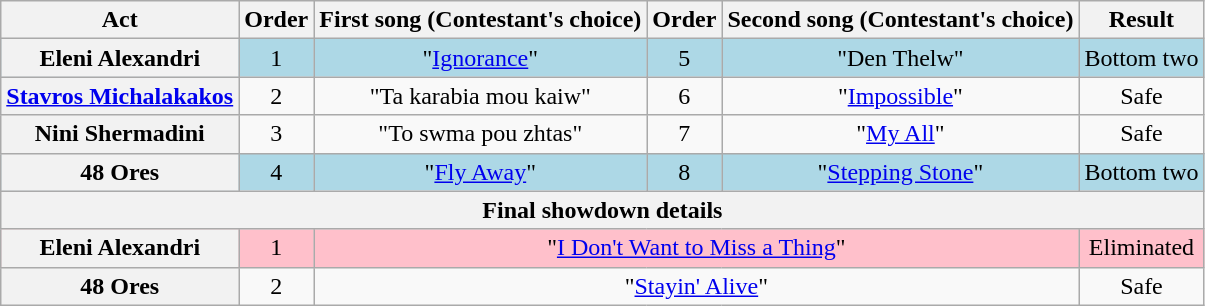<table class="wikitable plainrowheaders" style="text-align:center;">
<tr>
<th scope="col">Act</th>
<th scope="col">Order</th>
<th scope="col">First song (Contestant's choice)</th>
<th scope="col">Order</th>
<th scope="col">Second song (Contestant's choice)</th>
<th scope="col">Result</th>
</tr>
<tr style="background:lightblue;">
<th scope="row">Eleni Alexandri</th>
<td>1</td>
<td>"<a href='#'>Ignorance</a>"</td>
<td>5</td>
<td>"Den Thelw"</td>
<td>Bottom two</td>
</tr>
<tr>
<th scope="row"><a href='#'>Stavros Michalakakos</a></th>
<td>2</td>
<td>"Ta karabia mou kaiw"</td>
<td>6</td>
<td>"<a href='#'>Impossible</a>"</td>
<td>Safe</td>
</tr>
<tr>
<th scope="row">Nini Shermadini</th>
<td>3</td>
<td>"To swma pou zhtas"</td>
<td>7</td>
<td>"<a href='#'>My All</a>"</td>
<td>Safe</td>
</tr>
<tr style="background:lightblue;">
<th scope="row">48 Ores</th>
<td>4</td>
<td>"<a href='#'>Fly Away</a>"</td>
<td>8</td>
<td>"<a href='#'>Stepping Stone</a>"</td>
<td>Bottom two</td>
</tr>
<tr>
<th scope="col" colspan="7">Final showdown details</th>
</tr>
<tr style="background:pink;">
<th scope="row">Eleni Alexandri</th>
<td>1</td>
<td colspan="3">"<a href='#'>I Don't Want to Miss a Thing</a>"</td>
<td>Eliminated</td>
</tr>
<tr>
<th scope="row">48 Ores</th>
<td>2</td>
<td colspan="3">"<a href='#'>Stayin' Alive</a>"</td>
<td>Safe</td>
</tr>
</table>
